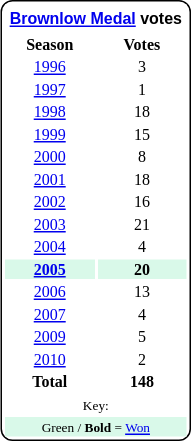<table style="margin-right:4px; margin-top:8px; float:right; border:1px #000 solid; border-radius:8px; background:#fff; font-family:Verdana; font-size:8pt; text-align:center;">
<tr style="background:#fff;">
<td colspan="2;" style="padding:3px; margin-bottom:-3px; margin-top:2px; font-family:Arial;"><strong><a href='#'>Brownlow Medal</a> votes</strong></td>
</tr>
<tr>
<th style="width:50%;">Season</th>
<th style="width:50%;">Votes</th>
</tr>
<tr>
<td><a href='#'>1996</a></td>
<td>3</td>
</tr>
<tr>
<td><a href='#'>1997</a></td>
<td>1</td>
</tr>
<tr>
<td><a href='#'>1998</a></td>
<td>18</td>
</tr>
<tr>
<td><a href='#'>1999</a></td>
<td>15</td>
</tr>
<tr>
<td><a href='#'>2000</a></td>
<td>8</td>
</tr>
<tr>
<td><a href='#'>2001</a></td>
<td>18</td>
</tr>
<tr>
<td><a href='#'>2002</a></td>
<td>16</td>
</tr>
<tr>
<td><a href='#'>2003</a></td>
<td>21</td>
</tr>
<tr>
<td><a href='#'>2004</a></td>
<td>4</td>
</tr>
<tr style="background:#D9F9E9;">
<td><strong><a href='#'>2005</a></strong></td>
<td><strong>20</strong></td>
</tr>
<tr>
<td><a href='#'>2006</a></td>
<td>13</td>
</tr>
<tr>
<td><a href='#'>2007</a></td>
<td>4</td>
</tr>
<tr>
<td><a href='#'>2009</a></td>
<td>5</td>
</tr>
<tr>
<td><a href='#'>2010</a></td>
<td>2</td>
</tr>
<tr>
<td><strong>Total</strong></td>
<td><strong>148</strong></td>
</tr>
<tr>
<td colspan=2><small>Key:</small></td>
</tr>
<tr style="background:#d9f9e9; border:1px solid #aaa; width:2em;">
<td colspan=2><small>Green / <strong>Bold</strong> = <a href='#'>Won</a></small></td>
</tr>
</table>
